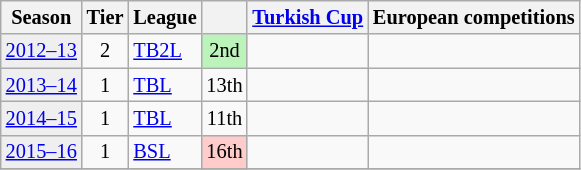<table class="wikitable" style="font-size:85%">
<tr>
<th>Season</th>
<th>Tier</th>
<th>League</th>
<th></th>
<th><a href='#'>Turkish Cup</a></th>
<th colspan=2>European competitions</th>
</tr>
<tr>
<td style="background:#efefef;"><a href='#'>2012–13</a></td>
<td align="center">2</td>
<td><a href='#'>TB2L</a></td>
<td style="background:#BBF3BB;"  align="center">2nd</td>
<td></td>
<td colspan=2></td>
</tr>
<tr>
<td style="background:#efefef;"><a href='#'>2013–14</a></td>
<td align="center">1</td>
<td><a href='#'>TBL</a></td>
<td align="center">13th</td>
<td></td>
<td colspan=2></td>
</tr>
<tr>
<td style="background:#efefef;"><a href='#'>2014–15</a></td>
<td align="center">1</td>
<td><a href='#'>TBL</a></td>
<td align="center">11th</td>
<td></td>
<td colspan=2></td>
</tr>
<tr>
<td style="background:#efefef;"><a href='#'>2015–16</a></td>
<td align="center">1</td>
<td><a href='#'>BSL</a></td>
<td bgcolor=#FFCCCC align="center">16th</td>
<td></td>
<td colspan=2></td>
</tr>
<tr>
</tr>
</table>
